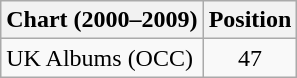<table class="wikitable">
<tr>
<th>Chart (2000–2009)</th>
<th>Position</th>
</tr>
<tr>
<td>UK Albums (OCC)</td>
<td style="text-align:center;">47</td>
</tr>
</table>
